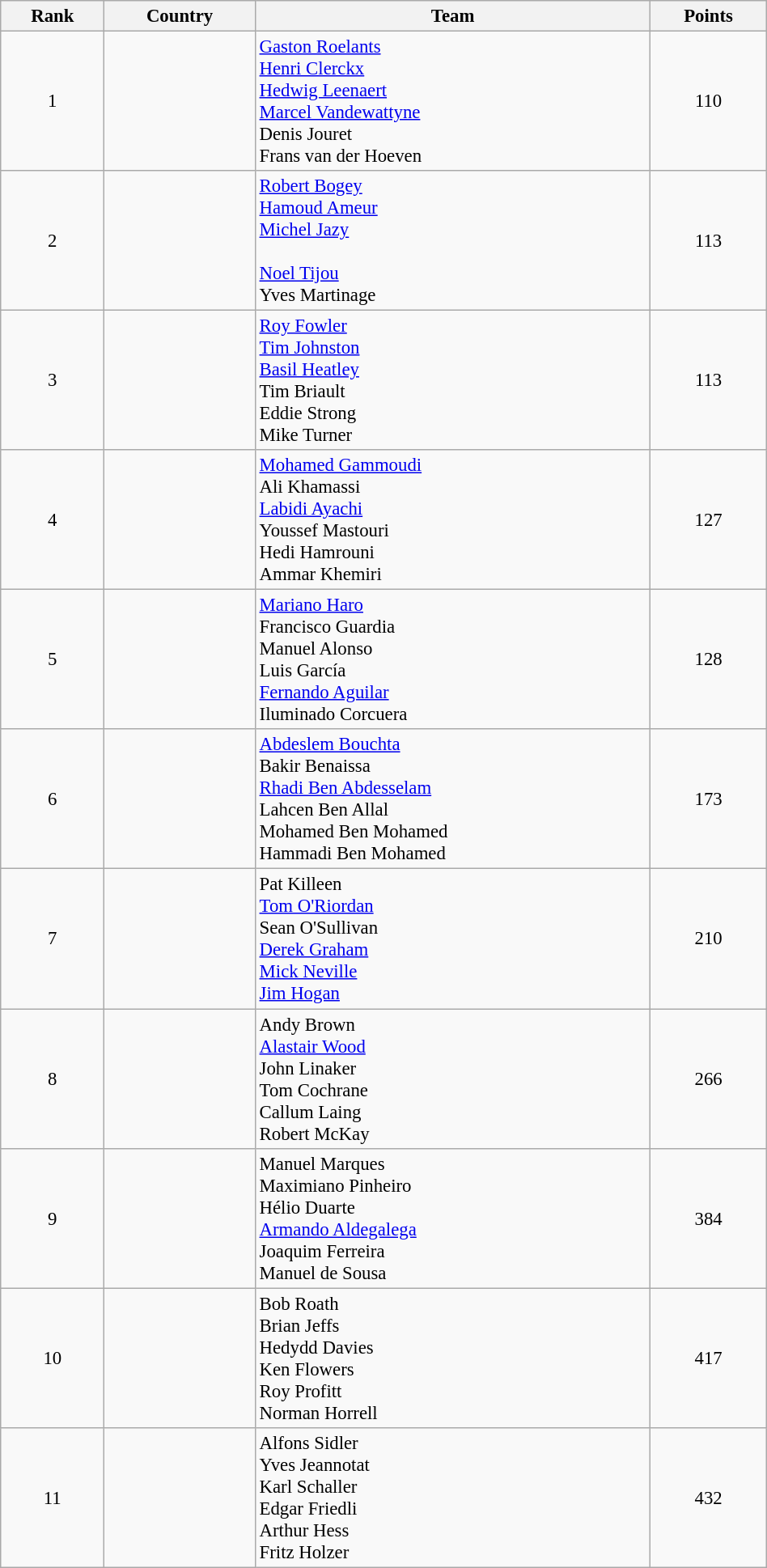<table class="wikitable sortable" style=" text-align:center; font-size:95%;" width="50%">
<tr>
<th>Rank</th>
<th>Country</th>
<th>Team</th>
<th>Points</th>
</tr>
<tr>
<td align=center>1</td>
<td align=left></td>
<td align=left><a href='#'>Gaston Roelants</a><br><a href='#'>Henri Clerckx</a><br><a href='#'>Hedwig Leenaert</a><br><a href='#'>Marcel Vandewattyne</a><br>Denis Jouret<br>Frans van der Hoeven</td>
<td>110</td>
</tr>
<tr>
<td align=center>2</td>
<td align=left></td>
<td align=left><a href='#'>Robert Bogey</a><br><a href='#'>Hamoud Ameur</a><br><a href='#'>Michel Jazy</a><br><br><a href='#'>Noel Tijou</a><br>Yves Martinage</td>
<td>113</td>
</tr>
<tr>
<td align=center>3</td>
<td align=left></td>
<td align=left><a href='#'>Roy Fowler</a><br><a href='#'>Tim Johnston</a><br><a href='#'>Basil Heatley</a><br>Tim Briault<br>Eddie Strong<br>Mike Turner</td>
<td>113</td>
</tr>
<tr>
<td align=center>4</td>
<td align=left></td>
<td align=left><a href='#'>Mohamed Gammoudi</a><br>Ali Khamassi<br><a href='#'>Labidi Ayachi</a><br>Youssef Mastouri<br>Hedi Hamrouni<br>Ammar Khemiri</td>
<td>127</td>
</tr>
<tr>
<td align=center>5</td>
<td align=left></td>
<td align=left><a href='#'>Mariano Haro</a><br>Francisco Guardia<br>Manuel Alonso<br>Luis García<br><a href='#'>Fernando Aguilar</a><br>Iluminado Corcuera</td>
<td>128</td>
</tr>
<tr>
<td align=center>6</td>
<td align=left></td>
<td align=left><a href='#'>Abdeslem Bouchta</a><br>Bakir Benaissa<br><a href='#'>Rhadi Ben Abdesselam</a><br>Lahcen Ben Allal<br>Mohamed Ben Mohamed<br>Hammadi Ben Mohamed</td>
<td>173</td>
</tr>
<tr>
<td align=center>7</td>
<td align=left></td>
<td align=left>Pat Killeen<br><a href='#'>Tom O'Riordan</a><br>Sean O'Sullivan<br><a href='#'>Derek Graham</a><br><a href='#'>Mick Neville</a><br><a href='#'>Jim Hogan</a></td>
<td>210</td>
</tr>
<tr>
<td align=center>8</td>
<td align=left></td>
<td align=left>Andy Brown<br><a href='#'>Alastair Wood</a><br>John Linaker<br>Tom Cochrane<br>Callum Laing<br>Robert McKay</td>
<td>266</td>
</tr>
<tr>
<td align=center>9</td>
<td align=left></td>
<td align=left>Manuel Marques<br>Maximiano Pinheiro<br>Hélio Duarte<br><a href='#'>Armando Aldegalega</a><br>Joaquim Ferreira<br>Manuel de Sousa</td>
<td>384</td>
</tr>
<tr>
<td align=center>10</td>
<td align=left></td>
<td align=left>Bob Roath<br>Brian Jeffs<br>Hedydd Davies<br>Ken Flowers<br>Roy Profitt<br>Norman Horrell</td>
<td>417</td>
</tr>
<tr>
<td align=center>11</td>
<td align=left></td>
<td align=left>Alfons Sidler<br>Yves Jeannotat<br>Karl Schaller<br>Edgar Friedli<br>Arthur Hess<br>Fritz Holzer</td>
<td>432</td>
</tr>
</table>
